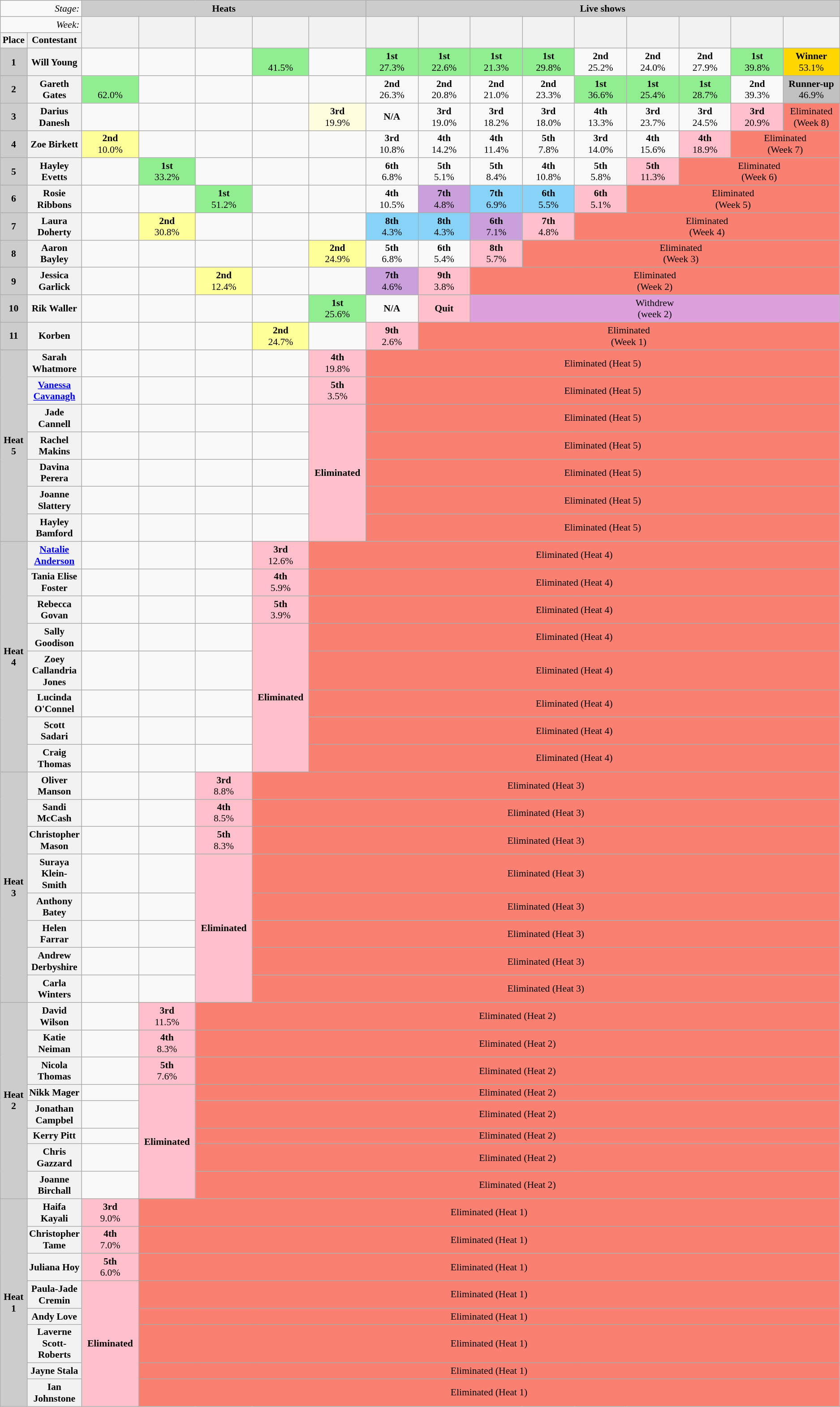<table class="wikitable" style="text-align:center; font-size:90%">
<tr>
<td colspan="2" style="text-align:right;"><em>Stage:</em></td>
<td colspan="5"  style="background:#ccc; text-align:center;"><strong>Heats</strong></td>
<td colspan="9"  style="background:#ccc; text-align:center;"><strong>Live shows</strong></td>
</tr>
<tr>
<td colspan="2" style="text-align:right;"><em>Week:</em></td>
<th style="width:7%" rowspan=2></th>
<th style="width:7%" rowspan=2></th>
<th style="width:7%" rowspan=2></th>
<th style="width:7%" rowspan=2></th>
<th style="width:7%" rowspan=2></th>
<th style="width:7%" rowspan=2></th>
<th style="width:7%" rowspan=2></th>
<th style="width:7%" rowspan=2></th>
<th style="width:7%" rowspan=2></th>
<th style="width:7%" rowspan=2></th>
<th style="width:7%" rowspan=2></th>
<th style="width:7%" rowspan=2></th>
<th style="width:7%" rowspan=2></th>
<th style="width:7%" rowspan=2></th>
</tr>
<tr>
<th>Place</th>
<th>Contestant</th>
</tr>
<tr>
<td style="background:#ccc; text-align:center;"><strong>1</strong></td>
<th scope="row"><strong>Will Young</strong></th>
<td></td>
<td></td>
<td></td>
<td style="background:lightgreen; text-align:center;"> <br> 41.5%</td>
<td></td>
<td style="color:black; text-align:center; background:lightgreen;"><strong>1st</strong> <br> 27.3%</td>
<td style="color:black; text-align:center; background:lightgreen;"><strong>1st</strong> <br> 22.6%</td>
<td style="color:black; text-align:center; background:lightgreen;"><strong>1st</strong> <br> 21.3%</td>
<td style="color:black; text-align:center; background:lightgreen;"><strong>1st</strong> <br> 29.8%</td>
<td style="text-align:center;"><strong>2nd</strong> <br> 25.2%</td>
<td style="text-align:center;"><strong>2nd</strong> <br> 24.0%</td>
<td style="text-align:center;"><strong>2nd</strong> <br> 27.9%</td>
<td style="color:black; text-align:center; background:lightgreen;"><strong>1st</strong> <br> 39.8%</td>
<td style="color:black; text-align:center; background:gold;"><strong>Winner</strong> <br> 53.1%</td>
</tr>
<tr>
<td style="background:#ccc; text-align:center;"><strong>2</strong></td>
<th scope="row"><strong>Gareth Gates</strong></th>
<td style="background:lightgreen; text-align:center;"> <br> 62.0%</td>
<td></td>
<td></td>
<td></td>
<td></td>
<td style="text-align:center;"><strong>2nd</strong> <br> 26.3%</td>
<td style="text-align:center;"><strong>2nd</strong> <br> 20.8%</td>
<td style="text-align:center;"><strong>2nd</strong> <br> 21.0%</td>
<td style="text-align:center;"><strong>2nd</strong> <br> 23.3%</td>
<td style="color:black; text-align:center; background:lightgreen;"><strong>1st</strong> <br> 36.6%</td>
<td style="color:black; text-align:center; background:lightgreen;"><strong>1st</strong> <br> 25.4%</td>
<td style="color:black; text-align:center; background:lightgreen;"><strong>1st</strong> <br> 28.7%</td>
<td style="text-align:center;"><strong>2nd</strong> <br> 39.3%</td>
<td style="background:silver; text-align:center;"><strong>Runner-up</strong><br> 46.9%</td>
</tr>
<tr>
<td style="background:#ccc; text-align:center;"><strong>3</strong></td>
<th scope="row"><strong>Darius Danesh</strong></th>
<td></td>
<td></td>
<td></td>
<td></td>
<td style="background:lightyellow; text-align:center;"><strong>3rd</strong> <br> 19.9%</td>
<td><strong>N/A</strong></td>
<td style="text-align:center;"><strong>3rd</strong> <br> 19.0%</td>
<td style="text-align:center;"><strong>3rd</strong> <br> 18.2%</td>
<td style="text-align:center;"><strong>3rd</strong> <br> 18.0%</td>
<td style="text-align:center;"><strong>4th</strong> <br> 13.3%</td>
<td style="text-align:center;"><strong>3rd</strong> <br> 23.7%</td>
<td style="text-align:center;"><strong>3rd</strong> <br> 24.5%</td>
<td style="background:pink; text-align:center;"><strong>3rd</strong> <br> 20.9%</td>
<td colspan="16" style="background:salmon;">Eliminated (Week 8)</td>
</tr>
<tr>
<td style="background:#ccc; text-align:center;"><strong>4</strong></td>
<th scope="row"><strong>Zoe Birkett</strong></th>
<td style="background:#ff9; text-align:center;"><strong>2nd</strong> <br> 10.0%</td>
<td></td>
<td></td>
<td></td>
<td></td>
<td style="text-align:center;"><strong>3rd</strong> <br> 10.8%</td>
<td style="text-align:center;"><strong>4th</strong> <br> 14.2%</td>
<td style="text-align:center;"><strong>4th</strong> <br> 11.4%</td>
<td style="text-align:center;"><strong>5th</strong> <br> 7.8%</td>
<td style="text-align:center;"><strong>3rd</strong> <br> 14.0%</td>
<td style="text-align:center;"><strong>4th</strong> <br> 15.6%</td>
<td style="background:pink; text-align:center;"><strong>4th</strong> <br> 18.9%</td>
<td colspan="16" style="background:salmon;">Eliminated <br> (Week 7)</td>
</tr>
<tr>
<td style="background:#ccc; text-align:center;"><strong>5</strong></td>
<th scope="row"><strong>Hayley Evetts</strong></th>
<td></td>
<td style="background:lightgreen; text-align:center;"><strong>1st</strong> <br> 33.2%</td>
<td></td>
<td></td>
<td></td>
<td style="text-align:center;"><strong>6th</strong> <br> 6.8%</td>
<td style="text-align:center;"><strong>5th</strong> <br> 5.1%</td>
<td style="text-align:center;"><strong>5th</strong> <br> 8.4%</td>
<td style="text-align:center;"><strong>4th</strong> <br> 10.8%</td>
<td style="text-align:center;"><strong>5th</strong> <br> 5.8%</td>
<td style="background:pink; text-align:center;"><strong>5th</strong> <br> 11.3%</td>
<td colspan="16" style="background:salmon;">Eliminated <br> (Week 6)</td>
</tr>
<tr>
<td style="background:#ccc; text-align:center;"><strong>6</strong></td>
<th scope="row"><strong>Rosie Ribbons</strong></th>
<td></td>
<td></td>
<td style="background:lightgreen; text-align:center;"><strong>1st</strong> <br> 51.2%</td>
<td></td>
<td></td>
<td style="text-align:center;"><strong>4th</strong> <br> 10.5%</td>
<td style="background:#C9A0DC; text-align:center;"><strong>7th</strong> <br> 4.8%</td>
<td style="background:#87D3F8; text-align:center;"><strong>7th</strong> <br> 6.9%</td>
<td style="background:#87D3F8; text-align:center;"><strong>6th</strong> <br> 5.5%</td>
<td style="background:pink; text-align:center;"><strong>6th</strong> <br> 5.1%</td>
<td colspan="16" style="background:salmon;">Eliminated <br> (Week 5)</td>
</tr>
<tr>
<td style="background:#ccc; text-align:center;"><strong>7</strong></td>
<th scope="row"><strong>Laura Doherty</strong></th>
<td></td>
<td style="background:#ff9; text-align:center;"><strong>2nd</strong> <br> 30.8%</td>
<td></td>
<td></td>
<td></td>
<td style="background:#87D3F8; text-align:center;"><strong>8th</strong> <br> 4.3%</td>
<td style="background:#87D3F8; text-align:center;"><strong>8th</strong> <br> 4.3%</td>
<td style="background:#C9A0DC; text-align:center;"><strong>6th</strong> <br> 7.1%</td>
<td style="background:pink; text-align:center;"><strong>7th</strong> <br> 4.8%</td>
<td colspan="16" style="background:salmon;">Eliminated <br> (Week 4)</td>
</tr>
<tr>
<td style="background:#ccc; text-align:center;"><strong>8</strong></td>
<th scope="row"><strong>Aaron Bayley</strong></th>
<td></td>
<td></td>
<td></td>
<td></td>
<td style="background:#ff9; text-align:center;"><strong>2nd</strong> <br> 24.9%</td>
<td style="text-align:center;"><strong>5th</strong> <br> 6.8%</td>
<td style="text-align:center;"><strong>6th</strong> <br> 5.4%</td>
<td style="background:pink; text-align:center;"><strong>8th</strong> <br> 5.7%</td>
<td colspan="16" style="background:salmon;">Eliminated <br> (Week 3)</td>
</tr>
<tr>
<td style="background:#ccc; text-align:center;"><strong>9</strong></td>
<th scope="row"><strong>Jessica Garlick</strong></th>
<td></td>
<td></td>
<td style="background:#ff9; text-align:center;"><strong>2nd</strong> <br> 12.4%</td>
<td></td>
<td></td>
<td style="background:#C9A0DC; text-align:center;"><strong>7th</strong> <br> 4.6%</td>
<td style="background:pink; text-align:center;"><strong>9th</strong> <br> 3.8%</td>
<td colspan="16" style="background:salmon;">Eliminated <br> (Week 2)</td>
</tr>
<tr>
<td style="background:#ccc; text-align:center;"><strong>10</strong></td>
<th scope="row">Rik Waller</th>
<td></td>
<td></td>
<td></td>
<td></td>
<td style="background:lightgreen; text-align:center;"><strong>1st</strong> <br> 25.6%</td>
<td><strong>N/A</strong></td>
<td style="background:pink; text-align:center;"><strong>Quit</strong></td>
<td colspan="7" style="background:#DDA0DD;">Withdrew<br>(week 2)</td>
</tr>
<tr>
<td style="background:#ccc; text-align:center;"><strong>11</strong></td>
<th scope="row"><strong>Korben</strong></th>
<td></td>
<td></td>
<td></td>
<td style="background:#ff9; text-align:center;"><strong>2nd</strong> <br> 24.7%</td>
<td></td>
<td style="background:pink; text-align:center;"><strong>9th</strong> <br> 2.6%</td>
<td colspan="16" style="background:salmon;">Eliminated <br> (Week 1)</td>
</tr>
<tr>
<td style="background:#ccc; text-align:center;" rowspan="7"><strong>Heat 5</strong></td>
<th scope="row"><strong>Sarah Whatmore</strong></th>
<td></td>
<td></td>
<td></td>
<td></td>
<td style="background:pink; text-align:center;"><strong>4th</strong><br>19.8%</td>
<td colspan="16" style="background:salmon;">Eliminated (Heat 5)</td>
</tr>
<tr>
<th scope="row"><strong><a href='#'>Vanessa Cavanagh</a></strong></th>
<td></td>
<td></td>
<td></td>
<td></td>
<td style="background:pink; text-align:center;"><strong>5th</strong><br>3.5%</td>
<td colspan="16" style="background:salmon;">Eliminated (Heat 5)</td>
</tr>
<tr>
<th scope="row"><strong>Jade Cannell</strong></th>
<td></td>
<td></td>
<td></td>
<td></td>
<td style="background:pink; text-align:center;" rowspan="5"><strong>Eliminated</strong></td>
<td colspan="16" style="background:salmon;">Eliminated (Heat 5)</td>
</tr>
<tr>
<th scope="row"><strong>Rachel Makins</strong></th>
<td></td>
<td></td>
<td></td>
<td></td>
<td colspan="16" style="background:salmon;">Eliminated (Heat 5)</td>
</tr>
<tr>
<th scope="row"><strong>Davina Perera</strong></th>
<td></td>
<td></td>
<td></td>
<td></td>
<td colspan="16" style="background:salmon;">Eliminated (Heat 5)</td>
</tr>
<tr>
<th scope="row"><strong>Joanne Slattery</strong></th>
<td></td>
<td></td>
<td></td>
<td></td>
<td colspan="16" style="background:salmon;">Eliminated (Heat 5)</td>
</tr>
<tr>
<th scope="row"><strong>Hayley Bamford</strong></th>
<td></td>
<td></td>
<td></td>
<td></td>
<td colspan="16" style="background:salmon;">Eliminated (Heat 5)</td>
</tr>
<tr>
<td style="background:#ccc; text-align:center;" rowspan="8"><strong>Heat 4</strong></td>
<th scope="row"><strong><a href='#'>Natalie Anderson</a></strong></th>
<td></td>
<td></td>
<td></td>
<td style="background:pink; text-align:center;"><strong>3rd</strong><br>12.6%</td>
<td colspan="16" style="background:salmon;">Eliminated (Heat 4)</td>
</tr>
<tr>
<th scope="row"><strong>Tania Elise Foster</strong></th>
<td></td>
<td></td>
<td></td>
<td style="background:pink; text-align:center;"><strong>4th</strong><br>5.9%</td>
<td colspan="16" style="background:salmon;">Eliminated (Heat 4)</td>
</tr>
<tr>
<th scope="row"><strong>Rebecca Govan</strong></th>
<td></td>
<td></td>
<td></td>
<td style="background:pink; text-align:center;"><strong>5th</strong><br>3.9%</td>
<td colspan="16" style="background:salmon;">Eliminated (Heat 4)</td>
</tr>
<tr>
<th scope="row"><strong>Sally Goodison</strong></th>
<td></td>
<td></td>
<td></td>
<td style="background:pink; text-align:center;" rowspan="5"><strong>Eliminated</strong></td>
<td colspan="16" style="background:salmon;">Eliminated (Heat 4)</td>
</tr>
<tr>
<th scope="row"><strong>Zoey Callandria Jones</strong></th>
<td></td>
<td></td>
<td></td>
<td colspan="16" style="background:salmon;">Eliminated (Heat 4)</td>
</tr>
<tr>
<th scope="row"><strong>Lucinda O'Connel</strong></th>
<td></td>
<td></td>
<td></td>
<td colspan="16" style="background:salmon;">Eliminated (Heat 4)</td>
</tr>
<tr>
<th scope="row"><strong>Scott Sadari</strong></th>
<td></td>
<td></td>
<td></td>
<td colspan="16" style="background:salmon;">Eliminated (Heat 4)</td>
</tr>
<tr>
<th scope="row"><strong>Craig Thomas</strong></th>
<td></td>
<td></td>
<td></td>
<td colspan="16" style="background:salmon;">Eliminated (Heat 4)</td>
</tr>
<tr>
<td style="background:#ccc; text-align:center;" rowspan="8"><strong>Heat 3</strong></td>
<th scope="row"><strong>Oliver Manson</strong></th>
<td></td>
<td></td>
<td style="background:pink; text-align:center;"><strong>3rd</strong><br>8.8%</td>
<td colspan="16" style="background:salmon;">Eliminated (Heat 3)</td>
</tr>
<tr>
<th scope="row"><strong>Sandi McCash</strong></th>
<td></td>
<td></td>
<td style="background:pink; text-align:center;"><strong>4th</strong><br>8.5%</td>
<td colspan="16" style="background:salmon;">Eliminated (Heat 3)</td>
</tr>
<tr>
<th scope="row"><strong>Christopher Mason</strong></th>
<td></td>
<td></td>
<td style="background:pink; text-align:center;"><strong>5th</strong><br>8.3%</td>
<td colspan="16" style="background:salmon;">Eliminated (Heat 3)</td>
</tr>
<tr>
<th scope="row"><strong>Suraya Klein-Smith</strong></th>
<td></td>
<td></td>
<td style="background:pink; text-align:center;" rowspan="5"><strong>Eliminated</strong></td>
<td colspan="16" style="background:salmon;">Eliminated (Heat 3)</td>
</tr>
<tr>
<th scope="row"><strong>Anthony Batey</strong></th>
<td></td>
<td></td>
<td colspan="16" style="background:salmon;">Eliminated (Heat 3)</td>
</tr>
<tr>
<th scope="row"><strong>Helen Farrar</strong></th>
<td></td>
<td></td>
<td colspan="16" style="background:salmon;">Eliminated (Heat 3)</td>
</tr>
<tr>
<th scope="row"><strong>Andrew Derbyshire</strong></th>
<td></td>
<td></td>
<td colspan="16" style="background:salmon;">Eliminated (Heat 3)</td>
</tr>
<tr>
<th scope="row"><strong>Carla Winters</strong></th>
<td></td>
<td></td>
<td colspan="16" style="background:salmon;">Eliminated (Heat 3)</td>
</tr>
<tr>
<td style="background:#ccc; text-align:center;" rowspan="8"><strong>Heat 2</strong></td>
<th scope="row"><strong>David Wilson</strong></th>
<td></td>
<td style="background:pink; text-align:center;"><strong>3rd</strong><br>11.5%</td>
<td colspan="16" style="background:salmon;">Eliminated (Heat 2)</td>
</tr>
<tr>
<th scope="row"><strong>Katie Neiman</strong></th>
<td></td>
<td style="background:pink; text-align:center;"><strong>4th</strong><br>8.3%</td>
<td colspan="16" style="background:salmon;">Eliminated (Heat 2)</td>
</tr>
<tr>
<th scope="row"><strong>Nicola Thomas</strong></th>
<td></td>
<td style="background:pink; text-align:center;"><strong>5th</strong><br>7.6%</td>
<td colspan="16" style="background:salmon;">Eliminated (Heat 2)</td>
</tr>
<tr>
<th scope="row"><strong>Nikk Mager</strong></th>
<td></td>
<td style="background:pink; text-align:center;" rowspan="5"><strong>Eliminated</strong></td>
<td colspan="16" style="background:salmon;">Eliminated (Heat 2)</td>
</tr>
<tr>
<th scope="row"><strong>Jonathan Campbel</strong></th>
<td></td>
<td colspan="16" style="background:salmon;">Eliminated (Heat 2)</td>
</tr>
<tr>
<th scope="row"><strong>Kerry Pitt</strong></th>
<td></td>
<td colspan="16" style="background:salmon;">Eliminated (Heat 2)</td>
</tr>
<tr>
<th scope="row"><strong>Chris Gazzard</strong></th>
<td></td>
<td colspan="16" style="background:salmon;">Eliminated (Heat 2)</td>
</tr>
<tr>
<th scope="row"><strong>Joanne Birchall</strong></th>
<td></td>
<td colspan="16" style="background:salmon;">Eliminated (Heat 2)</td>
</tr>
<tr>
<td style="background:#ccc; text-align:center;" rowspan="8"><strong>Heat 1</strong></td>
<th scope="row"><strong>Haifa Kayali</strong></th>
<td style="background:pink; text-align:center;"><strong>3rd</strong><br>9.0%</td>
<td colspan="16" style="background:salmon;">Eliminated (Heat 1)</td>
</tr>
<tr>
<th scope="row"><strong>Christopher Tame</strong></th>
<td style="background:pink; text-align:center;"><strong>4th</strong><br>7.0%</td>
<td colspan="16" style="background:salmon;">Eliminated (Heat 1)</td>
</tr>
<tr>
<th scope="row"><strong>Juliana Hoy</strong></th>
<td style="background:pink; text-align:center;"><strong>5th</strong><br>6.0%</td>
<td colspan="16" style="background:salmon;">Eliminated (Heat 1)</td>
</tr>
<tr>
<th scope="row"><strong>Paula-Jade Cremin</strong></th>
<td style="background:pink; text-align:center;" rowspan="5"><strong>Eliminated</strong></td>
<td colspan="16" style="background:salmon;">Eliminated (Heat 1)</td>
</tr>
<tr>
<th scope="row"><strong>Andy Love</strong></th>
<td colspan="16" style="background:salmon;">Eliminated (Heat 1)</td>
</tr>
<tr>
<th scope="row"><strong>Laverne Scott-Roberts</strong></th>
<td colspan="16" style="background:salmon;">Eliminated (Heat 1)</td>
</tr>
<tr>
<th scope="row"><strong>Jayne Stala</strong></th>
<td colspan="16" style="background:salmon;">Eliminated (Heat 1)</td>
</tr>
<tr>
<th scope="row"><strong>Ian Johnstone</strong></th>
<td colspan="16" style="background:salmon;">Eliminated (Heat 1)</td>
</tr>
</table>
